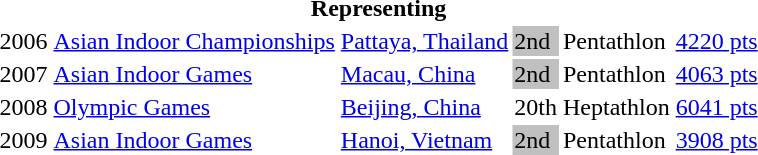<table>
<tr>
<th colspan="6">Representing </th>
</tr>
<tr>
<td>2006</td>
<td><a href='#'>Asian Indoor Championships</a></td>
<td><a href='#'>Pattaya, Thailand</a></td>
<td bgcolor="silver">2nd</td>
<td>Pentathlon</td>
<td><a href='#'>4220 pts</a></td>
</tr>
<tr>
<td>2007</td>
<td><a href='#'>Asian Indoor Games</a></td>
<td><a href='#'>Macau, China</a></td>
<td bgcolor="silver">2nd</td>
<td>Pentathlon</td>
<td><a href='#'>4063 pts</a></td>
</tr>
<tr>
<td>2008</td>
<td><a href='#'>Olympic Games</a></td>
<td><a href='#'>Beijing, China</a></td>
<td>20th</td>
<td>Heptathlon</td>
<td><a href='#'>6041 pts</a></td>
</tr>
<tr>
<td>2009</td>
<td><a href='#'>Asian Indoor Games</a></td>
<td><a href='#'>Hanoi, Vietnam</a></td>
<td bgcolor="silver">2nd</td>
<td>Pentathlon</td>
<td><a href='#'>3908 pts</a></td>
</tr>
</table>
